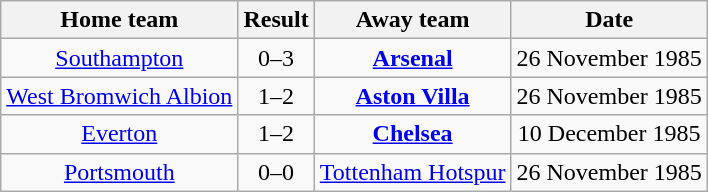<table class="wikitable" style="text-align: center">
<tr>
<th>Home team</th>
<th>Result</th>
<th>Away team</th>
<th>Date</th>
</tr>
<tr>
<td><a href='#'>Southampton</a></td>
<td>0–3</td>
<td><strong><a href='#'>Arsenal</a></strong></td>
<td>26 November 1985</td>
</tr>
<tr>
<td><a href='#'>West Bromwich Albion</a></td>
<td>1–2</td>
<td><strong><a href='#'>Aston Villa</a></strong></td>
<td>26 November 1985</td>
</tr>
<tr>
<td><a href='#'>Everton</a></td>
<td>1–2</td>
<td><strong><a href='#'>Chelsea</a></strong></td>
<td>10 December 1985</td>
</tr>
<tr>
<td><a href='#'>Portsmouth</a></td>
<td>0–0</td>
<td><a href='#'>Tottenham Hotspur</a></td>
<td>26 November 1985</td>
</tr>
</table>
